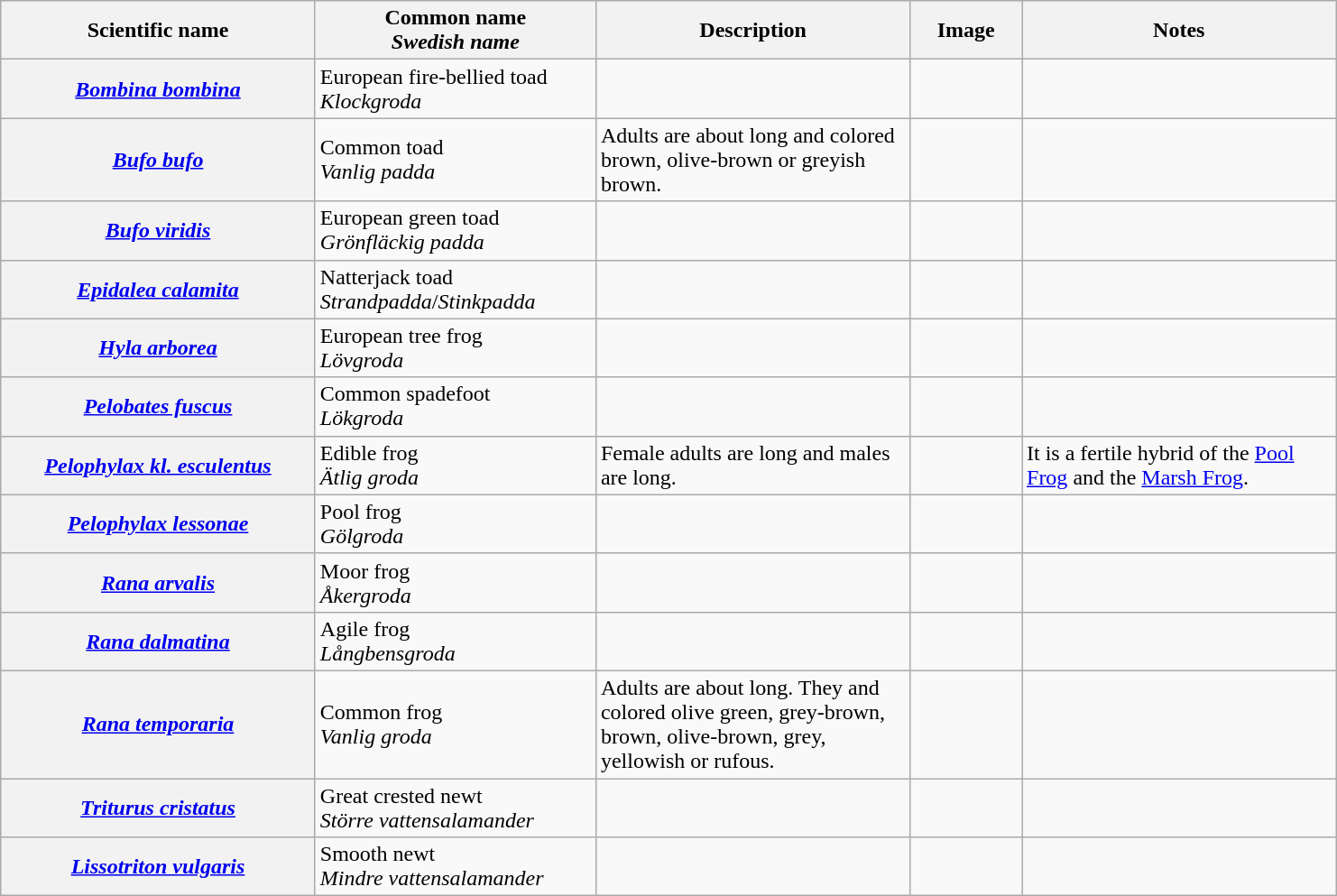<table class="wikitable sortable plainrowheaders">
<tr>
<th scope="col" width="225">Scientific name</th>
<th scope="col" width="200">Common name<br><em>Swedish name</em></th>
<th scope="col" class="unsortable" width="225">Description</th>
<th scope="col" class="unsortable" width="75">Image</th>
<th scope="col" class="unsortable" width="225">Notes</th>
</tr>
<tr>
<th scope="col"><em><a href='#'>Bombina bombina</a></em></th>
<td>European fire-bellied toad<br><em>Klockgroda</em></td>
<td></td>
<td></td>
<td></td>
</tr>
<tr>
<th scope="col"><em><a href='#'>Bufo bufo</a></em></th>
<td>Common toad<br><em>Vanlig padda</em></td>
<td>Adults are about  long and colored brown, olive-brown or greyish brown.</td>
<td></td>
<td></td>
</tr>
<tr>
<th scope="col"><em><a href='#'>Bufo viridis</a></em></th>
<td>European green toad<br><em>Grönfläckig padda</em></td>
<td></td>
<td></td>
<td></td>
</tr>
<tr>
<th scope="col"><em><a href='#'>Epidalea calamita</a></em></th>
<td>Natterjack toad<br><em>Strandpadda</em>/<em>Stinkpadda</em></td>
<td></td>
<td></td>
<td></td>
</tr>
<tr>
<th scope="col"><em><a href='#'>Hyla arborea</a></em></th>
<td>European tree frog<br><em>Lövgroda</em></td>
<td></td>
<td></td>
<td></td>
</tr>
<tr>
<th scope="col"><em><a href='#'>Pelobates fuscus</a></em></th>
<td>Common spadefoot<br><em>Lökgroda</em></td>
<td></td>
<td></td>
<td></td>
</tr>
<tr>
<th scope="col"><em><a href='#'>Pelophylax kl. esculentus</a></em></th>
<td>Edible frog<br><em>Ätlig groda</em></td>
<td>Female adults are  long and males are  long.</td>
<td></td>
<td>It is a fertile hybrid of the <a href='#'>Pool Frog</a> and the <a href='#'>Marsh Frog</a>.</td>
</tr>
<tr>
<th scope="col"><em><a href='#'>Pelophylax lessonae</a></em></th>
<td>Pool frog<br><em>Gölgroda</em></td>
<td></td>
<td></td>
<td></td>
</tr>
<tr>
<th scope="col"><em><a href='#'>Rana arvalis</a></em></th>
<td>Moor frog<br><em>Åkergroda</em></td>
<td></td>
<td></td>
<td></td>
</tr>
<tr>
<th scope="col"><em><a href='#'>Rana dalmatina</a></em></th>
<td>Agile frog<br><em>Långbensgroda</em></td>
<td></td>
<td></td>
<td></td>
</tr>
<tr>
<th scope="col"><em><a href='#'>Rana temporaria</a></em></th>
<td>Common frog<br><em>Vanlig groda</em></td>
<td>Adults are about  long. They and colored olive green, grey-brown, brown, olive-brown, grey, yellowish or rufous.</td>
<td></td>
<td></td>
</tr>
<tr>
<th scope="col"><em><a href='#'>Triturus cristatus</a></em></th>
<td>Great crested newt<br><em>Större vattensalamander</em></td>
<td></td>
<td></td>
<td></td>
</tr>
<tr>
<th scope="col"><em><a href='#'>Lissotriton vulgaris</a></em></th>
<td>Smooth newt<br><em>Mindre vattensalamander</em></td>
<td></td>
<td></td>
<td></td>
</tr>
</table>
